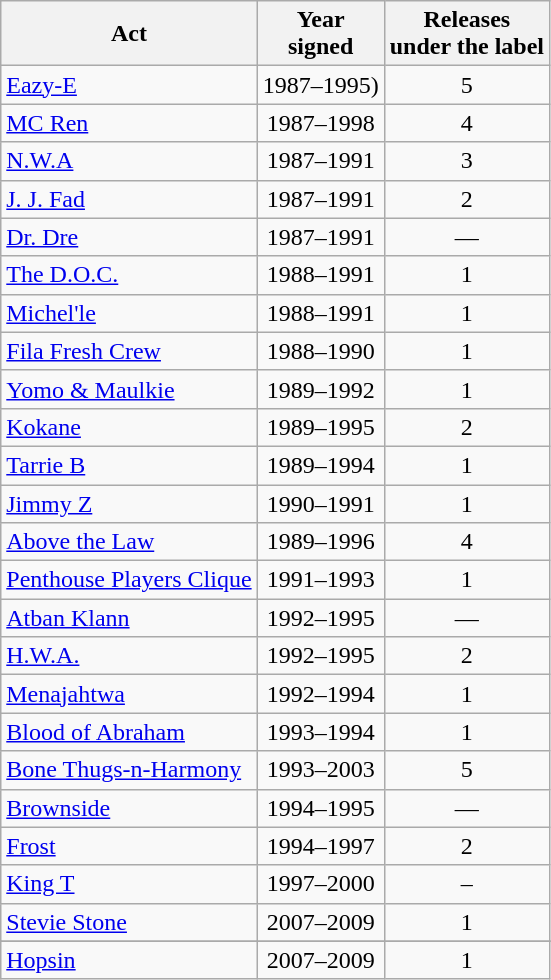<table class="wikitable">
<tr>
<th>Act</th>
<th>Year <br>signed</th>
<th>Releases <br>under the label</th>
</tr>
<tr>
<td><a href='#'>Eazy-E</a></td>
<td style="text-align:center;">1987–1995)</td>
<td style="text-align:center;">5</td>
</tr>
<tr>
<td><a href='#'>MC Ren</a></td>
<td style="text-align:center;">1987–1998</td>
<td style="text-align:center;">4</td>
</tr>
<tr>
<td><a href='#'>N.W.A</a></td>
<td style="text-align:center;">1987–1991</td>
<td style="text-align:center;">3</td>
</tr>
<tr>
<td><a href='#'>J. J. Fad</a></td>
<td style="text-align:center;">1987–1991</td>
<td style="text-align:center;">2</td>
</tr>
<tr>
<td><a href='#'>Dr. Dre</a></td>
<td style="text-align:center;">1987–1991</td>
<td style="text-align:center;">—</td>
</tr>
<tr>
<td><a href='#'>The D.O.C.</a></td>
<td style="text-align:center;">1988–1991</td>
<td style="text-align:center;">1</td>
</tr>
<tr>
<td><a href='#'>Michel'le</a></td>
<td style="text-align:center;">1988–1991</td>
<td style="text-align:center;">1</td>
</tr>
<tr>
<td><a href='#'>Fila Fresh Crew</a></td>
<td style="text-align:center;">1988–1990</td>
<td style="text-align:center;">1</td>
</tr>
<tr>
<td><a href='#'>Yomo & Maulkie</a></td>
<td style="text-align:center;">1989–1992</td>
<td style="text-align:center;">1</td>
</tr>
<tr>
<td><a href='#'>Kokane</a></td>
<td style="text-align:center;">1989–1995</td>
<td style="text-align:center;">2</td>
</tr>
<tr>
<td><a href='#'>Tarrie B</a></td>
<td style="text-align:center;">1989–1994</td>
<td style="text-align:center;">1</td>
</tr>
<tr>
<td><a href='#'>Jimmy Z</a></td>
<td style="text-align:center;">1990–1991</td>
<td style="text-align:center;">1</td>
</tr>
<tr>
<td><a href='#'>Above the Law</a></td>
<td style="text-align:center;">1989–1996</td>
<td style="text-align:center;">4</td>
</tr>
<tr>
<td><a href='#'>Penthouse Players Clique</a></td>
<td style="text-align:center;">1991–1993</td>
<td style="text-align:center;">1</td>
</tr>
<tr>
<td><a href='#'>Atban Klann</a></td>
<td style="text-align:center;">1992–1995</td>
<td style="text-align:center;">—</td>
</tr>
<tr>
<td><a href='#'>H.W.A.</a></td>
<td style="text-align:center;">1992–1995</td>
<td style="text-align:center;">2</td>
</tr>
<tr>
<td><a href='#'>Menajahtwa</a></td>
<td style="text-align:center;">1992–1994</td>
<td style="text-align:center;">1</td>
</tr>
<tr>
<td><a href='#'>Blood of Abraham</a></td>
<td style="text-align:center;">1993–1994</td>
<td style="text-align:center;">1</td>
</tr>
<tr>
<td><a href='#'>Bone Thugs-n-Harmony</a></td>
<td style="text-align:center;">1993–2003</td>
<td style="text-align:center;">5</td>
</tr>
<tr>
<td><a href='#'>Brownside</a></td>
<td style="text-align:center;">1994–1995</td>
<td style="text-align:center;">—</td>
</tr>
<tr>
<td><a href='#'>Frost</a></td>
<td style="text-align:center;">1994–1997</td>
<td style="text-align:center;">2</td>
</tr>
<tr>
<td><a href='#'>King T</a></td>
<td style="text-align:center;">1997–2000</td>
<td style="text-align:center;">–</td>
</tr>
<tr>
<td><a href='#'>Stevie Stone</a></td>
<td style="text-align:center;">2007–2009</td>
<td style="text-align:center;">1</td>
</tr>
<tr>
</tr>
<tr>
<td><a href='#'>Hopsin</a></td>
<td style="text-align:center;">2007–2009</td>
<td style="text-align:center;">1</td>
</tr>
</table>
